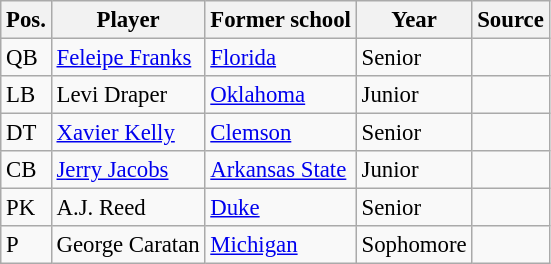<table class=wikitable style="font-size:95%">
<tr>
<th>Pos.</th>
<th>Player</th>
<th>Former school</th>
<th>Year</th>
<th>Source</th>
</tr>
<tr>
<td>QB</td>
<td><a href='#'>Feleipe Franks</a></td>
<td><a href='#'>Florida</a></td>
<td>Senior</td>
<td></td>
</tr>
<tr>
<td>LB</td>
<td>Levi Draper</td>
<td><a href='#'>Oklahoma</a></td>
<td> Junior</td>
<td></td>
</tr>
<tr>
<td>DT</td>
<td><a href='#'>Xavier Kelly</a></td>
<td><a href='#'>Clemson</a></td>
<td>Senior</td>
<td></td>
</tr>
<tr>
<td>CB</td>
<td><a href='#'>Jerry Jacobs</a></td>
<td><a href='#'>Arkansas State</a></td>
<td> Junior</td>
<td></td>
</tr>
<tr>
<td>PK</td>
<td>A.J. Reed</td>
<td><a href='#'>Duke</a></td>
<td>Senior</td>
<td></td>
</tr>
<tr>
<td>P</td>
<td>George Caratan</td>
<td><a href='#'>Michigan</a></td>
<td> Sophomore</td>
<td></td>
</tr>
</table>
